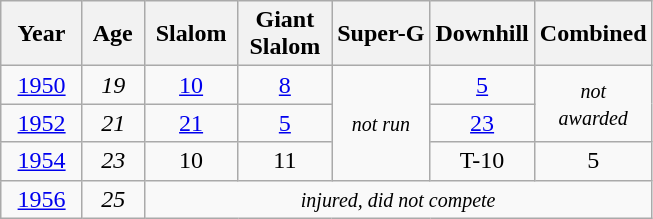<table class=wikitable style="text-align:center">
<tr>
<th>  Year  </th>
<th> Age </th>
<th> Slalom </th>
<th>Giant<br> Slalom </th>
<th>Super-G</th>
<th>Downhill</th>
<th>Combined</th>
</tr>
<tr>
<td><a href='#'>1950</a></td>
<td><em>19</em></td>
<td><a href='#'>10</a></td>
<td><a href='#'>8</a></td>
<td rowspan=3><small><em>not run</em></small></td>
<td><a href='#'>5</a></td>
<td rowspan=2><small><em>not<br>awarded</em></small></td>
</tr>
<tr>
<td><a href='#'>1952</a></td>
<td><em>21</em></td>
<td><a href='#'>21</a></td>
<td><a href='#'>5</a></td>
<td><a href='#'>23</a></td>
</tr>
<tr>
<td><a href='#'>1954</a></td>
<td><em>23</em></td>
<td>10</td>
<td>11</td>
<td>T-10</td>
<td>5</td>
</tr>
<tr>
<td><a href='#'>1956</a></td>
<td><em>25</em></td>
<td colspan=6><small><em>injured, did not compete</em></small></td>
</tr>
</table>
